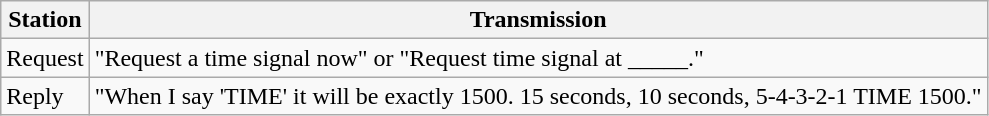<table class="wikitable">
<tr>
<th>Station</th>
<th>Transmission</th>
</tr>
<tr>
<td>Request</td>
<td>"Request a time signal now" or "Request time signal at _____."</td>
</tr>
<tr>
<td>Reply</td>
<td>"When I say 'TIME' it will be exactly 1500. 15 seconds, 10 seconds, 5-4-3-2-1 TIME 1500."</td>
</tr>
</table>
